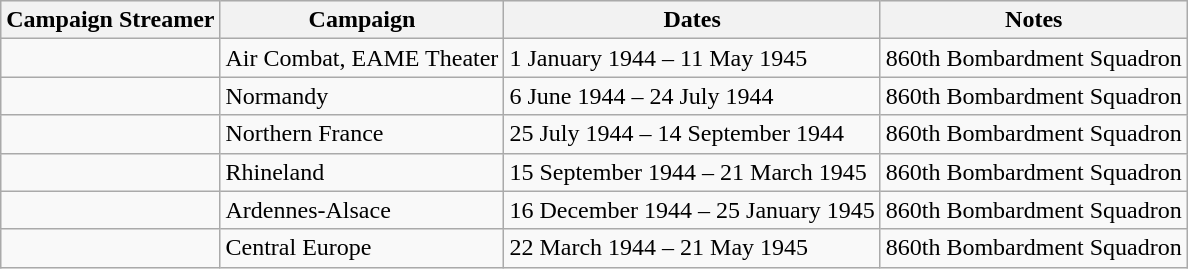<table class="wikitable">
<tr style="background:#efefef;">
<th>Campaign Streamer</th>
<th>Campaign</th>
<th>Dates</th>
<th>Notes</th>
</tr>
<tr>
<td></td>
<td>Air Combat, EAME Theater</td>
<td>1 January 1944 – 11 May 1945</td>
<td>860th Bombardment Squadron</td>
</tr>
<tr>
<td></td>
<td>Normandy</td>
<td>6 June 1944 – 24 July 1944</td>
<td>860th Bombardment Squadron</td>
</tr>
<tr>
<td></td>
<td>Northern France</td>
<td>25 July 1944 – 14 September 1944</td>
<td>860th Bombardment Squadron</td>
</tr>
<tr>
<td></td>
<td>Rhineland</td>
<td>15 September 1944 – 21 March 1945</td>
<td>860th Bombardment Squadron</td>
</tr>
<tr>
<td></td>
<td>Ardennes-Alsace</td>
<td>16 December 1944 – 25 January 1945</td>
<td>860th Bombardment Squadron</td>
</tr>
<tr>
<td></td>
<td>Central Europe</td>
<td>22 March 1944 – 21 May 1945</td>
<td>860th Bombardment Squadron</td>
</tr>
</table>
